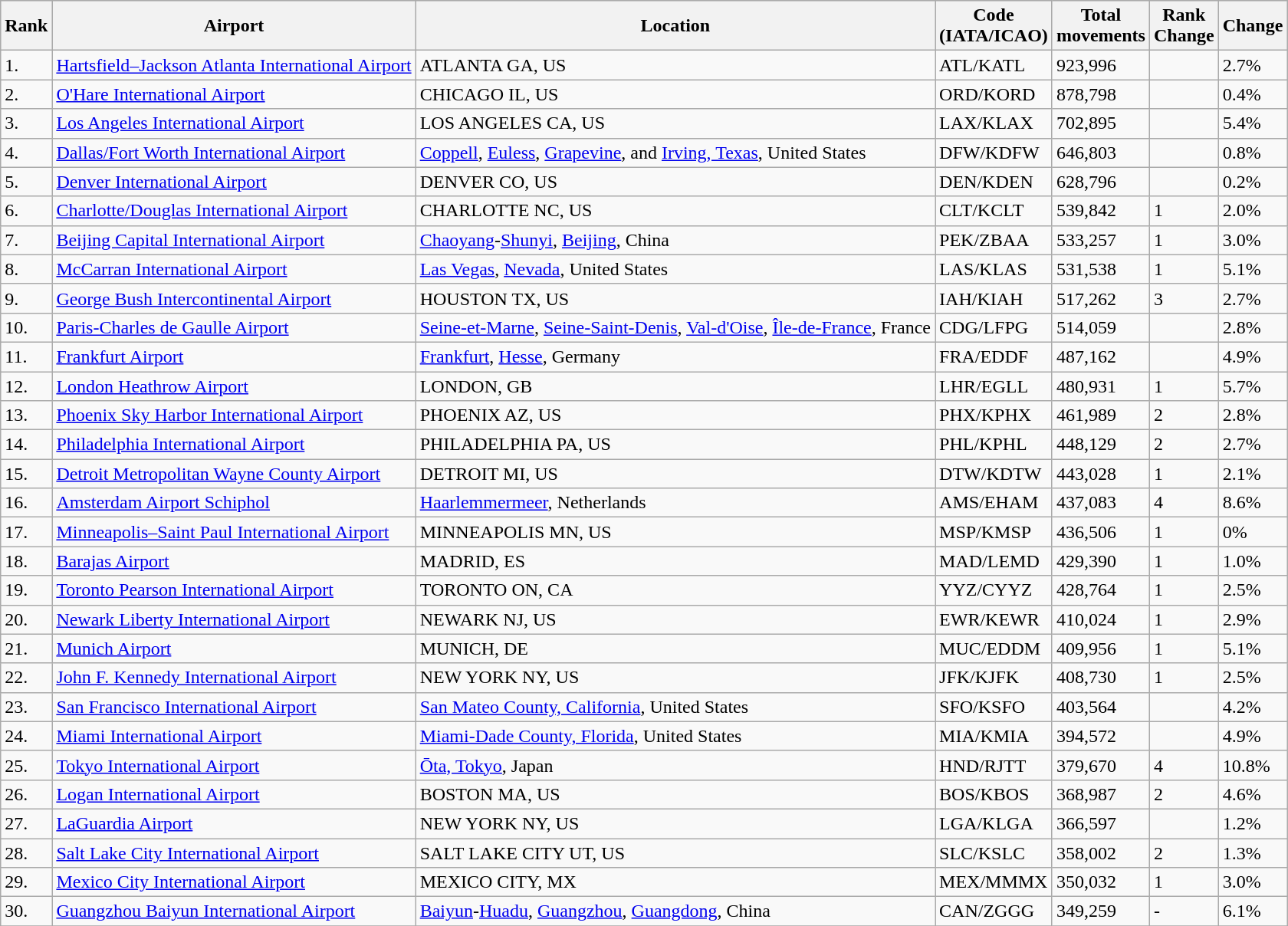<table class="wikitable sortable"  width= align=>
<tr style="background:lightgrey;">
<th>Rank</th>
<th>Airport</th>
<th>Location</th>
<th>Code<br>(IATA/ICAO)</th>
<th>Total<br>movements</th>
<th>Rank<br>Change</th>
<th>Change</th>
</tr>
<tr>
<td>1.</td>
<td> <a href='#'>Hartsfield–Jackson Atlanta International Airport</a></td>
<td>ATLANTA GA, US</td>
<td>ATL/KATL</td>
<td>923,996</td>
<td></td>
<td> 2.7%</td>
</tr>
<tr>
<td>2.</td>
<td> <a href='#'>O'Hare International Airport</a></td>
<td>CHICAGO IL, US</td>
<td>ORD/KORD</td>
<td>878,798</td>
<td></td>
<td> 0.4%</td>
</tr>
<tr>
<td>3.</td>
<td> <a href='#'>Los Angeles International Airport</a></td>
<td>LOS ANGELES CA, US</td>
<td>LAX/KLAX</td>
<td>702,895</td>
<td></td>
<td> 5.4%</td>
</tr>
<tr>
<td>4.</td>
<td> <a href='#'>Dallas/Fort Worth International Airport</a></td>
<td><a href='#'>Coppell</a>, <a href='#'>Euless</a>, <a href='#'>Grapevine</a>, and <a href='#'>Irving, Texas</a>, United States</td>
<td>DFW/KDFW</td>
<td>646,803</td>
<td></td>
<td> 0.8%</td>
</tr>
<tr>
<td>5.</td>
<td> <a href='#'>Denver International Airport</a></td>
<td>DENVER CO, US</td>
<td>DEN/KDEN</td>
<td>628,796</td>
<td></td>
<td> 0.2%</td>
</tr>
<tr>
<td>6.</td>
<td> <a href='#'>Charlotte/Douglas International Airport</a></td>
<td>CHARLOTTE NC, US</td>
<td>CLT/KCLT</td>
<td>539,842</td>
<td> 1</td>
<td> 2.0%</td>
</tr>
<tr>
<td>7.</td>
<td> <a href='#'>Beijing Capital International Airport</a></td>
<td><a href='#'>Chaoyang</a>-<a href='#'>Shunyi</a>, <a href='#'>Beijing</a>, China</td>
<td>PEK/ZBAA</td>
<td>533,257</td>
<td> 1</td>
<td> 3.0%</td>
</tr>
<tr>
<td>8.</td>
<td> <a href='#'>McCarran International Airport</a></td>
<td><a href='#'>Las Vegas</a>, <a href='#'>Nevada</a>, United States</td>
<td>LAS/KLAS</td>
<td>531,538</td>
<td> 1</td>
<td> 5.1%</td>
</tr>
<tr>
<td>9.</td>
<td> <a href='#'>George Bush Intercontinental Airport</a></td>
<td>HOUSTON TX, US</td>
<td>IAH/KIAH</td>
<td>517,262</td>
<td> 3</td>
<td> 2.7%</td>
</tr>
<tr>
<td>10.</td>
<td> <a href='#'>Paris-Charles de Gaulle Airport</a></td>
<td><a href='#'>Seine-et-Marne</a>, <a href='#'>Seine-Saint-Denis</a>, <a href='#'>Val-d'Oise</a>, <a href='#'>Île-de-France</a>, France</td>
<td>CDG/LFPG</td>
<td>514,059</td>
<td></td>
<td> 2.8%</td>
</tr>
<tr>
<td>11.</td>
<td> <a href='#'>Frankfurt Airport</a></td>
<td><a href='#'>Frankfurt</a>, <a href='#'>Hesse</a>, Germany</td>
<td>FRA/EDDF</td>
<td>487,162</td>
<td></td>
<td> 4.9%</td>
</tr>
<tr>
<td>12.</td>
<td> <a href='#'>London Heathrow Airport</a></td>
<td>LONDON, GB</td>
<td>LHR/EGLL</td>
<td>480,931</td>
<td> 1</td>
<td> 5.7%</td>
</tr>
<tr>
<td>13.</td>
<td> <a href='#'>Phoenix Sky Harbor International Airport</a></td>
<td>PHOENIX AZ, US</td>
<td>PHX/KPHX</td>
<td>461,989</td>
<td> 2</td>
<td> 2.8%</td>
</tr>
<tr>
<td>14.</td>
<td> <a href='#'>Philadelphia International Airport</a></td>
<td>PHILADELPHIA PA, US</td>
<td>PHL/KPHL</td>
<td>448,129</td>
<td> 2</td>
<td> 2.7%</td>
</tr>
<tr>
<td>15.</td>
<td> <a href='#'>Detroit Metropolitan Wayne County Airport</a></td>
<td>DETROIT MI, US</td>
<td>DTW/KDTW</td>
<td>443,028</td>
<td> 1</td>
<td> 2.1%</td>
</tr>
<tr>
<td>16.</td>
<td><a href='#'>Amsterdam Airport Schiphol</a></td>
<td><a href='#'>Haarlemmermeer</a>, Netherlands</td>
<td>AMS/EHAM</td>
<td>437,083</td>
<td> 4</td>
<td> 8.6%</td>
</tr>
<tr>
<td>17.</td>
<td><a href='#'>Minneapolis–Saint Paul International Airport</a></td>
<td>MINNEAPOLIS MN, US</td>
<td>MSP/KMSP</td>
<td>436,506</td>
<td> 1</td>
<td> 0%</td>
</tr>
<tr>
<td>18.</td>
<td> <a href='#'>Barajas Airport</a></td>
<td>MADRID, ES</td>
<td>MAD/LEMD</td>
<td>429,390</td>
<td> 1</td>
<td> 1.0%</td>
</tr>
<tr>
<td>19.</td>
<td> <a href='#'>Toronto Pearson International Airport</a></td>
<td>TORONTO ON, CA</td>
<td>YYZ/CYYZ</td>
<td>428,764</td>
<td> 1</td>
<td> 2.5%</td>
</tr>
<tr>
<td>20.</td>
<td> <a href='#'>Newark Liberty International Airport</a></td>
<td>NEWARK NJ, US</td>
<td>EWR/KEWR</td>
<td>410,024</td>
<td> 1</td>
<td> 2.9%</td>
</tr>
<tr>
<td>21.</td>
<td> <a href='#'>Munich Airport</a></td>
<td>MUNICH, DE</td>
<td>MUC/EDDM</td>
<td>409,956</td>
<td> 1</td>
<td> 5.1%</td>
</tr>
<tr>
<td>22.</td>
<td> <a href='#'>John F. Kennedy International Airport</a></td>
<td>NEW YORK NY, US</td>
<td>JFK/KJFK</td>
<td>408,730</td>
<td> 1</td>
<td> 2.5%</td>
</tr>
<tr>
<td>23.</td>
<td> <a href='#'>San Francisco International Airport</a></td>
<td><a href='#'>San Mateo County, California</a>, United States</td>
<td>SFO/KSFO</td>
<td>403,564</td>
<td></td>
<td> 4.2%</td>
</tr>
<tr>
<td>24.</td>
<td> <a href='#'>Miami International Airport</a></td>
<td><a href='#'>Miami-Dade County, Florida</a>, United States</td>
<td>MIA/KMIA</td>
<td>394,572</td>
<td></td>
<td> 4.9%</td>
</tr>
<tr>
<td>25.</td>
<td> <a href='#'>Tokyo International Airport</a></td>
<td><a href='#'>Ōta, Tokyo</a>, Japan</td>
<td>HND/RJTT</td>
<td>379,670</td>
<td> 4</td>
<td> 10.8%</td>
</tr>
<tr>
<td>26.</td>
<td> <a href='#'>Logan International Airport</a></td>
<td>BOSTON MA, US</td>
<td>BOS/KBOS</td>
<td>368,987</td>
<td> 2</td>
<td> 4.6%</td>
</tr>
<tr>
<td>27.</td>
<td> <a href='#'>LaGuardia Airport</a></td>
<td>NEW YORK NY, US</td>
<td>LGA/KLGA</td>
<td>366,597</td>
<td></td>
<td> 1.2%</td>
</tr>
<tr>
<td>28.</td>
<td> <a href='#'>Salt Lake City International Airport</a></td>
<td>SALT LAKE CITY UT, US</td>
<td>SLC/KSLC</td>
<td>358,002</td>
<td> 2</td>
<td> 1.3%</td>
</tr>
<tr>
<td>29.</td>
<td> <a href='#'>Mexico City International Airport</a></td>
<td>MEXICO CITY, MX</td>
<td>MEX/MMMX</td>
<td>350,032</td>
<td> 1</td>
<td> 3.0%</td>
</tr>
<tr>
<td>30.</td>
<td> <a href='#'>Guangzhou Baiyun International Airport</a></td>
<td><a href='#'>Baiyun</a>-<a href='#'>Huadu</a>, <a href='#'>Guangzhou</a>, <a href='#'>Guangdong</a>, China</td>
<td>CAN/ZGGG</td>
<td>349,259</td>
<td> -</td>
<td> 6.1%</td>
</tr>
<tr>
</tr>
</table>
